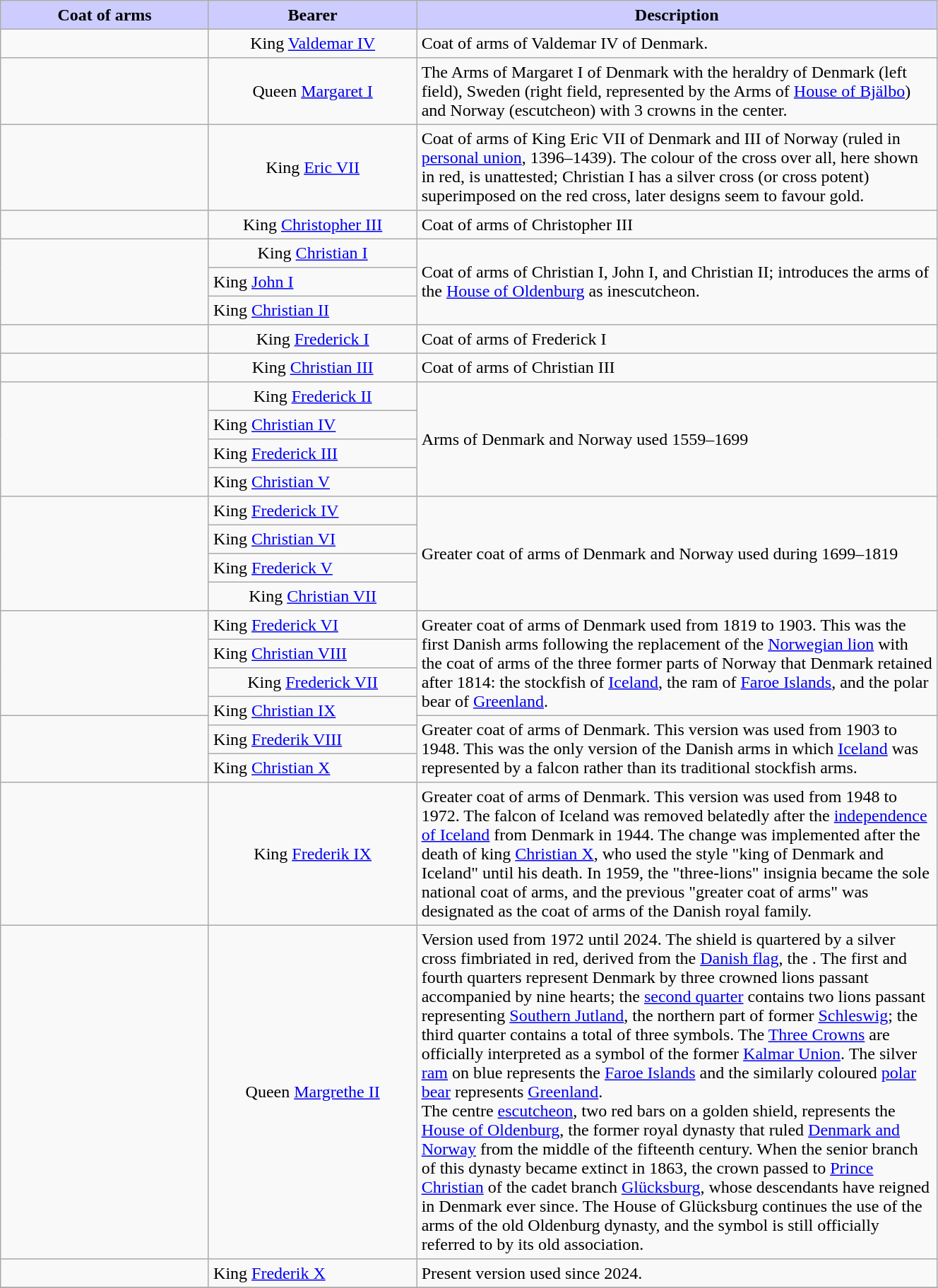<table width = "70%" border = 1 border="1" cellpadding="4" cellspacing="0" style="margin: 0.5em 1em 0.5em 0; background: #f9f9f9; border: 1px #aaa solid; border-collapse: collapse;">
<tr>
<th bgcolor = "#ccccff" width = "20%">Coat of arms</th>
<th bgcolor = "#ccccff" width = "20%">Bearer</th>
<th bgcolor = "#ccccff" width = "50%">Description</th>
</tr>
<tr>
<td align="center"></td>
<td align="center">King <a href='#'>Valdemar IV</a><br></td>
<td>Coat of arms of Valdemar IV of Denmark.</td>
</tr>
<tr>
<td align="center"></td>
<td align="center">Queen <a href='#'>Margaret I</a><br></td>
<td>The Arms of Margaret I of Denmark with the heraldry of Denmark (left field), Sweden (right field, represented by the Arms of <a href='#'>House of Bjälbo</a>) and Norway (escutcheon) with 3 crowns in the center.</td>
</tr>
<tr>
<td align="center"></td>
<td align="center">King <a href='#'>Eric VII</a><br></td>
<td>Coat of arms of King Eric VII of Denmark and III of Norway (ruled in <a href='#'>personal union</a>, 1396–1439). The colour of the cross over all, here shown in red, is unattested; Christian I has a silver cross (or cross potent) superimposed on the red cross, later designs seem to favour gold.</td>
</tr>
<tr>
<td align="center"></td>
<td align="center">King <a href='#'>Christopher III</a><br></td>
<td>Coat of arms of Christopher III</td>
</tr>
<tr>
<td rowspan="3" align="center"></td>
<td align="center">King <a href='#'>Christian I</a></td>
<td rowspan="3">Coat of arms of Christian I, John I, and Christian II; introduces the arms of the <a href='#'>House of Oldenburg</a> as inescutcheon.</td>
</tr>
<tr>
<td>King <a href='#'>John I</a></td>
</tr>
<tr>
<td>King <a href='#'>Christian II</a></td>
</tr>
<tr>
<td align="center"></td>
<td align="center">King <a href='#'>Frederick I</a><br></td>
<td>Coat of arms of Frederick I</td>
</tr>
<tr>
<td align="center"></td>
<td align="center">King <a href='#'>Christian III</a><br></td>
<td>Coat of arms of Christian III</td>
</tr>
<tr>
<td rowspan="4" align="center"></td>
<td align="center">King <a href='#'>Frederick II</a><br></td>
<td rowspan="4">Arms of Denmark and Norway used 1559–1699</td>
</tr>
<tr>
<td>King <a href='#'>Christian IV</a></td>
</tr>
<tr>
<td>King <a href='#'>Frederick III</a></td>
</tr>
<tr>
<td>King <a href='#'>Christian V</a></td>
</tr>
<tr>
<td rowspan="4"></td>
<td>King <a href='#'>Frederick IV</a></td>
<td rowspan="4">Greater coat of arms of Denmark and Norway used during 1699–1819</td>
</tr>
<tr>
<td>King <a href='#'>Christian VI</a></td>
</tr>
<tr>
<td>King <a href='#'>Frederick V</a></td>
</tr>
<tr>
<td align="center">King <a href='#'>Christian VII</a></td>
</tr>
<tr>
<td rowspan="4"></td>
<td>King <a href='#'>Frederick VI</a></td>
<td rowspan="4">Greater coat of arms of Denmark used from 1819 to 1903. This was the first Danish arms following the replacement of the <a href='#'>Norwegian lion</a> with the coat of arms of the three former parts of Norway that Denmark retained after 1814: the stockfish of <a href='#'>Iceland</a>, the ram of <a href='#'>Faroe Islands</a>, and the polar bear of <a href='#'>Greenland</a>.</td>
</tr>
<tr>
<td>King <a href='#'>Christian VIII</a></td>
</tr>
<tr>
<td align="center">King <a href='#'>Frederick VII</a></td>
</tr>
<tr>
<td rowspan="2">King <a href='#'>Christian IX</a></td>
</tr>
<tr>
<td rowspan="3"></td>
<td rowspan="3">Greater coat of arms of Denmark. This version was used from 1903 to 1948. This was the only version of the Danish arms in which <a href='#'>Iceland</a> was represented by a falcon rather than its traditional stockfish arms.</td>
</tr>
<tr>
<td>King <a href='#'>Frederik VIII</a></td>
</tr>
<tr>
<td>King <a href='#'>Christian X</a></td>
</tr>
<tr>
<td align="center"></td>
<td align="center">King <a href='#'>Frederik IX</a></td>
<td>Greater coat of arms of Denmark. This version was used from 1948 to 1972. The falcon of Iceland was removed belatedly after the <a href='#'>independence of Iceland</a> from Denmark in 1944. The change was implemented after the death of king <a href='#'>Christian X</a>, who used the style "king of Denmark and Iceland" until his death. In 1959, the "three-lions" insignia became the sole national coat of arms, and the previous "greater coat of arms" was designated as the coat of arms of the Danish royal family.</td>
</tr>
<tr>
<td></td>
<td align="center">Queen <a href='#'>Margrethe II</a></td>
<td>Version used from 1972 until 2024. The shield is quartered by a silver cross fimbriated in red, derived from the <a href='#'>Danish flag</a>, the . The first and fourth quarters represent Denmark by three crowned lions passant accompanied by nine hearts; the <a href='#'>second quarter</a> contains two lions passant representing <a href='#'>Southern Jutland</a>, the northern part of former <a href='#'>Schleswig</a>; the third quarter contains a total of three symbols. The <a href='#'>Three Crowns</a> are officially interpreted as a symbol of the former <a href='#'>Kalmar Union</a>. The silver <a href='#'>ram</a> on blue represents the <a href='#'>Faroe Islands</a> and the similarly coloured <a href='#'>polar bear</a> represents <a href='#'>Greenland</a>.<br>The centre <a href='#'>escutcheon</a>, two red bars on a golden shield, represents the <a href='#'>House of Oldenburg</a>, the former royal dynasty that ruled <a href='#'>Denmark and Norway</a> from the middle of the fifteenth century. When the senior branch of this dynasty became extinct in 1863, the crown passed to <a href='#'>Prince Christian</a> of the cadet branch <a href='#'>Glücksburg</a>, whose descendants have reigned in Denmark ever since. The House of Glücksburg continues the use of the arms of the old Oldenburg dynasty, and the symbol is still officially referred to by its old association.</td>
</tr>
<tr>
<td></td>
<td>King <a href='#'>Frederik X</a></td>
<td>Present version used since 2024.</td>
</tr>
<tr>
</tr>
</table>
